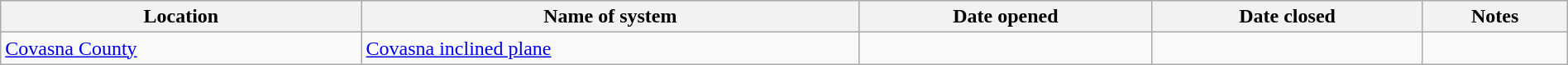<table class="wikitable" width=100%>
<tr>
<th>Location</th>
<th>Name of system</th>
<th>Date opened</th>
<th>Date closed</th>
<th>Notes</th>
</tr>
<tr>
<td><a href='#'>Covasna County</a></td>
<td><a href='#'>Covasna inclined plane</a></td>
<td></td>
<td></td>
<td></td>
</tr>
</table>
